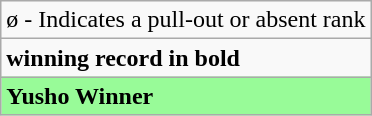<table class="wikitable">
<tr>
<td>ø - Indicates a pull-out or absent rank</td>
</tr>
<tr>
<td><strong>winning record in bold</strong></td>
</tr>
<tr>
<td style="background: PaleGreen;"><strong>Yusho Winner</strong></td>
</tr>
</table>
